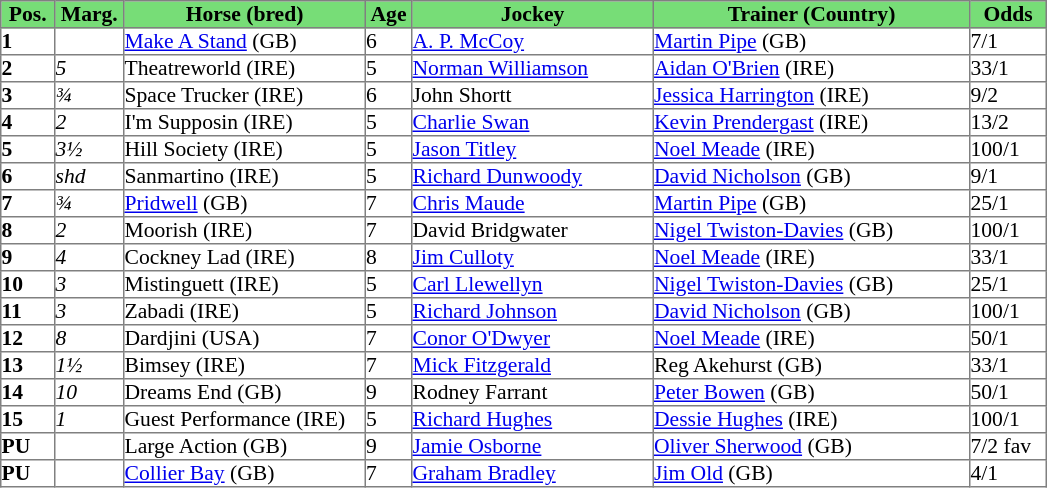<table border="1" cellpadding="0" style="border-collapse: collapse; font-size:90%">
<tr style="background:#7d7; text-align:center;">
<td style="width:35px;"><strong>Pos.</strong></td>
<td style="width:45px;"><strong>Marg.</strong></td>
<td style="width:160px;"><strong>Horse (bred)</strong></td>
<td style="width:30px;"><strong>Age</strong></td>
<td style="width:160px;"><strong>Jockey</strong></td>
<td style="width:210px;"><strong>Trainer (Country)</strong></td>
<td style="width:50px;"><strong>Odds</strong></td>
</tr>
<tr>
<td><strong>1</strong></td>
<td></td>
<td><a href='#'>Make A Stand</a> (GB)</td>
<td>6</td>
<td><a href='#'>A. P. McCoy</a></td>
<td><a href='#'>Martin Pipe</a> (GB)</td>
<td>7/1</td>
</tr>
<tr>
<td><strong>2</strong></td>
<td><em>5</em></td>
<td>Theatreworld (IRE)</td>
<td>5</td>
<td><a href='#'>Norman Williamson</a></td>
<td><a href='#'>Aidan O'Brien</a> (IRE)</td>
<td>33/1</td>
</tr>
<tr>
<td><strong>3</strong></td>
<td><em>¾</em></td>
<td>Space Trucker (IRE)</td>
<td>6</td>
<td>John Shortt</td>
<td><a href='#'>Jessica Harrington</a> (IRE)</td>
<td>9/2</td>
</tr>
<tr>
<td><strong>4</strong></td>
<td><em>2</em></td>
<td>I'm Supposin (IRE)</td>
<td>5</td>
<td><a href='#'>Charlie Swan</a></td>
<td><a href='#'>Kevin Prendergast</a> (IRE)</td>
<td>13/2</td>
</tr>
<tr>
<td><strong>5</strong></td>
<td><em>3½</em></td>
<td>Hill Society (IRE)</td>
<td>5</td>
<td><a href='#'>Jason Titley</a></td>
<td><a href='#'>Noel Meade</a> (IRE)</td>
<td>100/1</td>
</tr>
<tr>
<td><strong>6</strong></td>
<td><em>shd</em></td>
<td>Sanmartino (IRE)</td>
<td>5</td>
<td><a href='#'>Richard Dunwoody</a></td>
<td><a href='#'>David Nicholson</a> (GB)</td>
<td>9/1</td>
</tr>
<tr>
<td><strong>7</strong></td>
<td><em>¾</em></td>
<td><a href='#'>Pridwell</a> (GB)</td>
<td>7</td>
<td><a href='#'>Chris Maude</a></td>
<td><a href='#'>Martin Pipe</a> (GB)</td>
<td>25/1</td>
</tr>
<tr>
<td><strong>8</strong></td>
<td><em>2</em></td>
<td>Moorish (IRE)</td>
<td>7</td>
<td>David Bridgwater</td>
<td><a href='#'>Nigel Twiston-Davies</a> (GB)</td>
<td>100/1</td>
</tr>
<tr>
<td><strong>9</strong></td>
<td><em>4</em></td>
<td>Cockney Lad (IRE)</td>
<td>8</td>
<td><a href='#'>Jim Culloty</a></td>
<td><a href='#'>Noel Meade</a> (IRE)</td>
<td>33/1</td>
</tr>
<tr>
<td><strong>10</strong></td>
<td><em>3</em></td>
<td>Mistinguett (IRE)</td>
<td>5</td>
<td><a href='#'>Carl Llewellyn</a></td>
<td><a href='#'>Nigel Twiston-Davies</a> (GB)</td>
<td>25/1</td>
</tr>
<tr>
<td><strong>11</strong></td>
<td><em>3</em></td>
<td>Zabadi (IRE)</td>
<td>5</td>
<td><a href='#'>Richard Johnson</a></td>
<td><a href='#'>David Nicholson</a> (GB)</td>
<td>100/1</td>
</tr>
<tr>
<td><strong>12</strong></td>
<td><em>8</em></td>
<td>Dardjini (USA)</td>
<td>7</td>
<td><a href='#'>Conor O'Dwyer</a></td>
<td><a href='#'>Noel Meade</a> (IRE)</td>
<td>50/1</td>
</tr>
<tr>
<td><strong>13</strong></td>
<td><em>1½</em></td>
<td>Bimsey (IRE)</td>
<td>7</td>
<td><a href='#'>Mick Fitzgerald</a></td>
<td>Reg Akehurst (GB)</td>
<td>33/1</td>
</tr>
<tr>
<td><strong>14</strong></td>
<td><em>10</em></td>
<td>Dreams End (GB)</td>
<td>9</td>
<td>Rodney Farrant</td>
<td><a href='#'>Peter Bowen</a> (GB)</td>
<td>50/1</td>
</tr>
<tr>
<td><strong>15</strong></td>
<td><em>1</em></td>
<td>Guest Performance (IRE)</td>
<td>5</td>
<td><a href='#'>Richard Hughes</a></td>
<td><a href='#'>Dessie Hughes</a> (IRE)</td>
<td>100/1</td>
</tr>
<tr>
<td><strong>PU</strong></td>
<td></td>
<td>Large Action (GB)</td>
<td>9</td>
<td><a href='#'>Jamie Osborne</a></td>
<td><a href='#'>Oliver Sherwood</a> (GB)</td>
<td>7/2 fav</td>
</tr>
<tr>
<td><strong>PU</strong></td>
<td></td>
<td><a href='#'>Collier Bay</a> (GB)</td>
<td>7</td>
<td><a href='#'>Graham Bradley</a></td>
<td><a href='#'>Jim Old</a> (GB)</td>
<td>4/1</td>
</tr>
</table>
